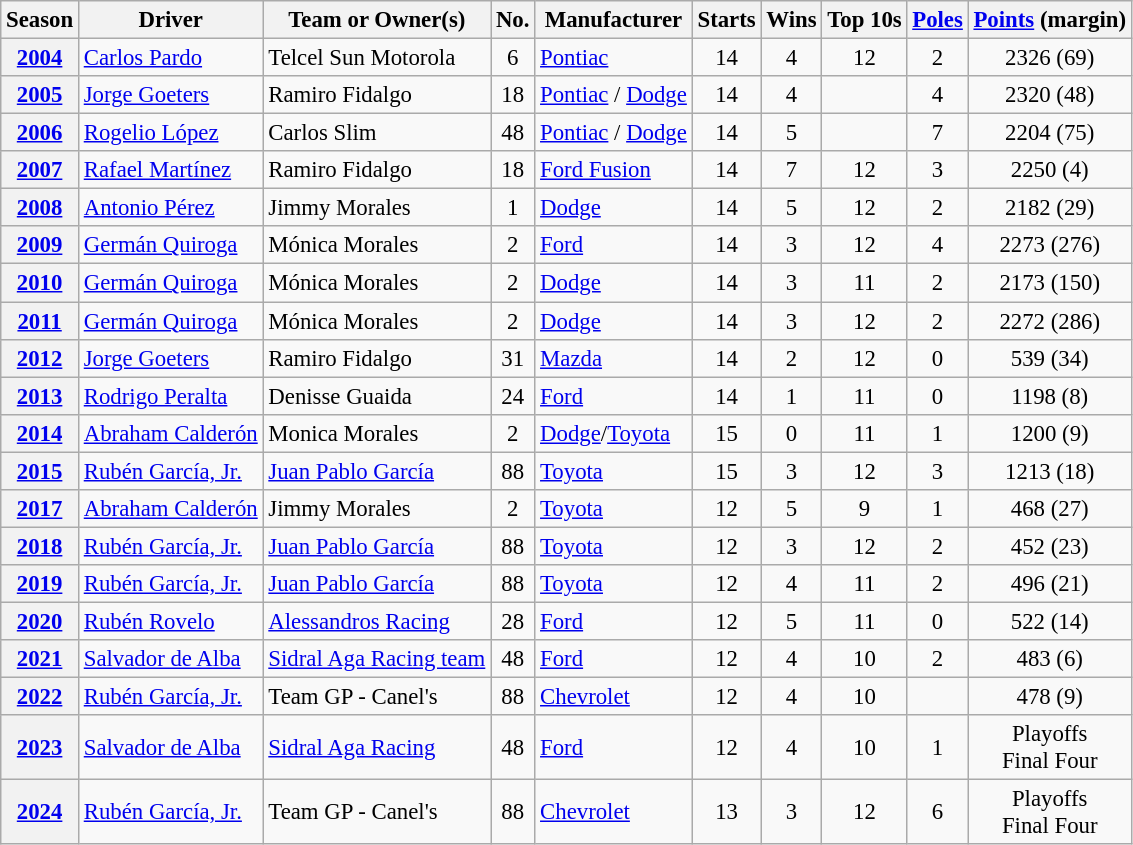<table class="wikitable sortable" style="font-size:95%">
<tr>
<th>Season</th>
<th>Driver</th>
<th>Team or Owner(s)</th>
<th>No.</th>
<th>Manufacturer</th>
<th>Starts</th>
<th>Wins</th>
<th>Top 10s</th>
<th><a href='#'>Poles</a></th>
<th><a href='#'>Points</a> (margin)</th>
</tr>
<tr>
<th><a href='#'>2004</a></th>
<td><a href='#'>Carlos Pardo</a></td>
<td>Telcel Sun Motorola</td>
<td align="center">6</td>
<td><a href='#'>Pontiac</a></td>
<td align="center">14</td>
<td align="center">4</td>
<td align="center">12</td>
<td align="center">2</td>
<td align="center">2326 (69)</td>
</tr>
<tr>
<th><a href='#'>2005</a></th>
<td><a href='#'>Jorge Goeters</a></td>
<td>Ramiro Fidalgo</td>
<td align="center">18</td>
<td><a href='#'>Pontiac</a> / <a href='#'>Dodge</a></td>
<td align="center">14</td>
<td align="center">4</td>
<td align="center"></td>
<td align="center">4</td>
<td align="center">2320 (48)</td>
</tr>
<tr>
<th><a href='#'>2006</a></th>
<td><a href='#'>Rogelio López</a></td>
<td>Carlos Slim</td>
<td align="center">48</td>
<td><a href='#'>Pontiac</a> / <a href='#'>Dodge</a></td>
<td align="center">14</td>
<td align="center">5</td>
<td align="center"></td>
<td align="center">7</td>
<td align="center">2204 (75)</td>
</tr>
<tr>
<th><a href='#'>2007</a></th>
<td><a href='#'>Rafael Martínez</a></td>
<td>Ramiro Fidalgo</td>
<td align="center">18</td>
<td><a href='#'>Ford Fusion</a></td>
<td align="center">14</td>
<td align="center">7</td>
<td align="center">12</td>
<td align="center">3</td>
<td align="center">2250 (4)</td>
</tr>
<tr>
<th><a href='#'>2008</a></th>
<td><a href='#'>Antonio Pérez</a></td>
<td>Jimmy Morales</td>
<td align="center">1</td>
<td><a href='#'>Dodge</a></td>
<td align="center">14</td>
<td align="center">5</td>
<td align="center">12</td>
<td align="center">2</td>
<td align="center">2182 (29)</td>
</tr>
<tr>
<th><a href='#'>2009</a></th>
<td><a href='#'>Germán Quiroga</a></td>
<td>Mónica Morales</td>
<td align="center">2</td>
<td><a href='#'>Ford</a></td>
<td align="center">14</td>
<td align="center">3</td>
<td align="center">12</td>
<td align="center">4</td>
<td align="center">2273 (276)</td>
</tr>
<tr>
<th><a href='#'>2010</a></th>
<td><a href='#'>Germán Quiroga</a></td>
<td>Mónica Morales</td>
<td align="center">2</td>
<td><a href='#'>Dodge</a></td>
<td align="center">14</td>
<td align="center">3</td>
<td align="center">11</td>
<td align="center">2</td>
<td align="center">2173 (150)</td>
</tr>
<tr>
<th><a href='#'>2011</a></th>
<td><a href='#'>Germán Quiroga</a></td>
<td>Mónica Morales</td>
<td align="center">2</td>
<td><a href='#'>Dodge</a></td>
<td align="center">14</td>
<td align="center">3</td>
<td align="center">12</td>
<td align="center">2</td>
<td align="center">2272 (286)</td>
</tr>
<tr>
<th><a href='#'>2012</a></th>
<td><a href='#'>Jorge Goeters</a></td>
<td>Ramiro Fidalgo</td>
<td align="center">31</td>
<td><a href='#'>Mazda</a></td>
<td align="center">14</td>
<td align="center">2</td>
<td align="center">12</td>
<td align="center">0</td>
<td align="center">539 (34)</td>
</tr>
<tr>
<th><a href='#'>2013</a></th>
<td><a href='#'>Rodrigo Peralta</a></td>
<td>Denisse Guaida</td>
<td align="center">24</td>
<td><a href='#'>Ford</a></td>
<td align="center">14</td>
<td align="center">1</td>
<td align="center">11</td>
<td align="center">0</td>
<td align="center">1198 (8)</td>
</tr>
<tr>
<th><a href='#'>2014</a></th>
<td><a href='#'>Abraham Calderón</a></td>
<td>Monica Morales</td>
<td align="center">2</td>
<td><a href='#'>Dodge</a>/<a href='#'>Toyota</a></td>
<td align="center">15</td>
<td align="center">0</td>
<td align="center">11</td>
<td align="center">1</td>
<td align="center">1200 (9)</td>
</tr>
<tr>
<th><a href='#'>2015</a></th>
<td><a href='#'>Rubén García, Jr.</a></td>
<td><a href='#'>Juan Pablo García</a></td>
<td align="center">88</td>
<td><a href='#'>Toyota</a></td>
<td align="center">15</td>
<td align="center">3</td>
<td align="center">12</td>
<td align="center">3</td>
<td align="center">1213 (18)</td>
</tr>
<tr>
<th><a href='#'>2017</a></th>
<td><a href='#'>Abraham Calderón</a></td>
<td>Jimmy Morales</td>
<td align="center">2</td>
<td><a href='#'>Toyota</a></td>
<td align="center">12</td>
<td align="center">5</td>
<td align="center">9</td>
<td align="center">1</td>
<td align="center">468 (27)</td>
</tr>
<tr>
<th><a href='#'>2018</a></th>
<td><a href='#'>Rubén García, Jr.</a></td>
<td><a href='#'>Juan Pablo García</a></td>
<td align="center">88</td>
<td><a href='#'>Toyota</a></td>
<td align="center">12</td>
<td align="center">3</td>
<td align="center">12</td>
<td align="center">2</td>
<td align="center">452 (23)</td>
</tr>
<tr>
<th><a href='#'>2019</a></th>
<td><a href='#'>Rubén García, Jr.</a></td>
<td><a href='#'>Juan Pablo García</a></td>
<td align="center">88</td>
<td><a href='#'>Toyota</a></td>
<td align="center">12</td>
<td align="center">4</td>
<td align="center">11</td>
<td align="center">2</td>
<td align="center">496 (21)</td>
</tr>
<tr>
<th><a href='#'>2020</a></th>
<td><a href='#'>Rubén Rovelo</a></td>
<td><a href='#'>Alessandros Racing</a></td>
<td align="center">28</td>
<td><a href='#'>Ford</a></td>
<td align="center">12</td>
<td align="center">5</td>
<td align="center">11</td>
<td align="center">0</td>
<td align="center">522 (14)</td>
</tr>
<tr>
<th><a href='#'>2021</a></th>
<td><a href='#'>Salvador de Alba</a></td>
<td><a href='#'>Sidral Aga Racing team</a></td>
<td align="center">48</td>
<td><a href='#'>Ford</a></td>
<td align="center">12</td>
<td align="center">4</td>
<td align="center">10</td>
<td align="center">2</td>
<td align="center">483 (6)</td>
</tr>
<tr>
<th><a href='#'>2022</a></th>
<td><a href='#'>Rubén García, Jr.</a></td>
<td>Team GP - Canel's</td>
<td align="center">88</td>
<td><a href='#'>Chevrolet</a></td>
<td align="center">12</td>
<td align="center">4</td>
<td align="center">10</td>
<td align="center"></td>
<td align="center">478 (9)</td>
</tr>
<tr>
<th><a href='#'>2023</a></th>
<td><a href='#'>Salvador de Alba</a></td>
<td><a href='#'>Sidral Aga Racing</a></td>
<td align="center">48</td>
<td><a href='#'>Ford</a></td>
<td align="center">12</td>
<td align="center">4</td>
<td align="center">10</td>
<td align="center">1</td>
<td align="center">Playoffs<br>Final Four</td>
</tr>
<tr>
<th><a href='#'>2024</a></th>
<td><a href='#'>Rubén García, Jr.</a></td>
<td>Team GP - Canel's</td>
<td align="center">88</td>
<td><a href='#'>Chevrolet</a></td>
<td align="center">13</td>
<td align="center">3</td>
<td align="center">12</td>
<td align="center">6</td>
<td align="center">Playoffs<br>Final Four</td>
</tr>
</table>
